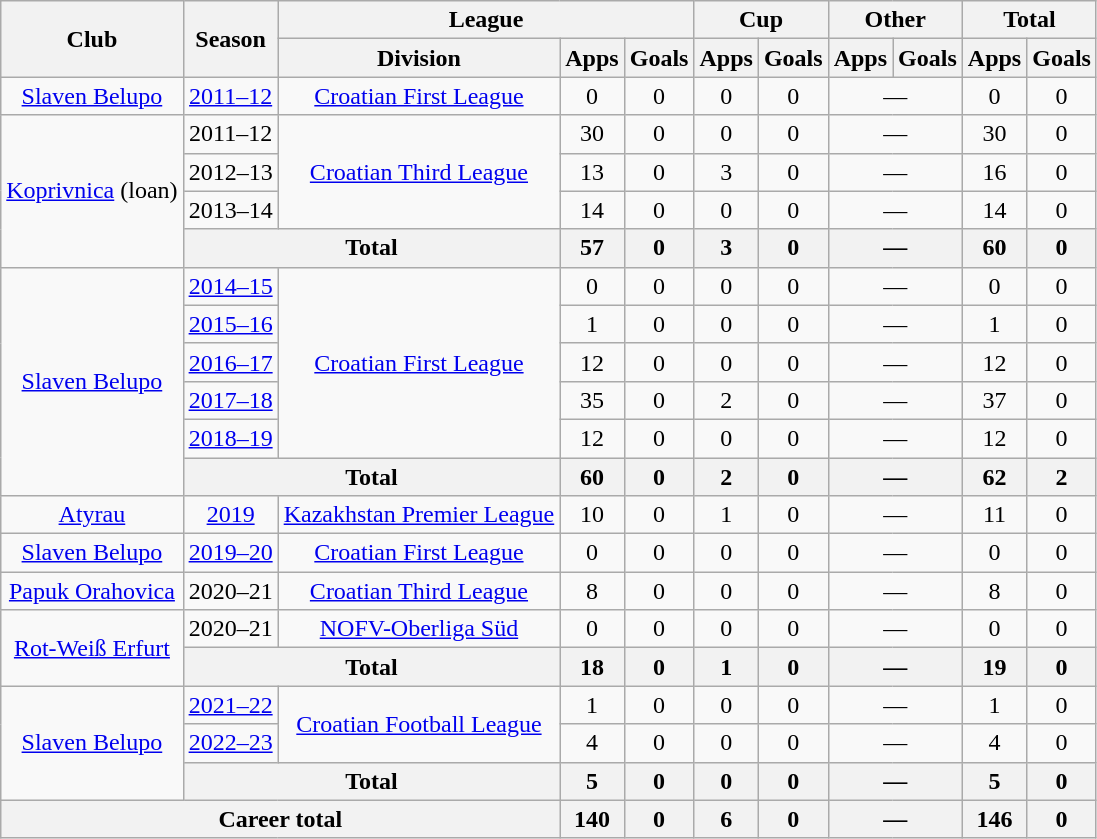<table class="wikitable" style="text-align:center">
<tr>
<th rowspan="2">Club</th>
<th rowspan="2">Season</th>
<th colspan="3">League</th>
<th colspan="2">Cup</th>
<th colspan="2">Other</th>
<th colspan="2">Total</th>
</tr>
<tr>
<th>Division</th>
<th>Apps</th>
<th>Goals</th>
<th>Apps</th>
<th>Goals</th>
<th>Apps</th>
<th>Goals</th>
<th>Apps</th>
<th>Goals</th>
</tr>
<tr>
<td><a href='#'>Slaven Belupo</a></td>
<td><a href='#'>2011–12</a></td>
<td><a href='#'>Croatian First League</a></td>
<td>0</td>
<td>0</td>
<td>0</td>
<td>0</td>
<td colspan="2">—</td>
<td>0</td>
<td>0</td>
</tr>
<tr>
<td rowspan="4"><a href='#'>Koprivnica</a> (loan)</td>
<td>2011–12</td>
<td rowspan="3"><a href='#'>Croatian Third League</a></td>
<td>30</td>
<td>0</td>
<td>0</td>
<td>0</td>
<td colspan="2">—</td>
<td>30</td>
<td>0</td>
</tr>
<tr>
<td>2012–13</td>
<td>13</td>
<td>0</td>
<td>3</td>
<td>0</td>
<td colspan="2">—</td>
<td>16</td>
<td>0</td>
</tr>
<tr>
<td>2013–14</td>
<td>14</td>
<td>0</td>
<td>0</td>
<td>0</td>
<td colspan="2">—</td>
<td>14</td>
<td>0</td>
</tr>
<tr>
<th colspan="2">Total</th>
<th>57</th>
<th>0</th>
<th>3</th>
<th>0</th>
<th colspan="2">—</th>
<th>60</th>
<th>0</th>
</tr>
<tr>
<td rowspan="6"><a href='#'>Slaven Belupo</a></td>
<td><a href='#'>2014–15</a></td>
<td rowspan="5"><a href='#'>Croatian First League</a></td>
<td>0</td>
<td>0</td>
<td>0</td>
<td>0</td>
<td colspan="2">—</td>
<td>0</td>
<td>0</td>
</tr>
<tr>
<td><a href='#'>2015–16</a></td>
<td>1</td>
<td>0</td>
<td>0</td>
<td>0</td>
<td colspan="2">—</td>
<td>1</td>
<td>0</td>
</tr>
<tr>
<td><a href='#'>2016–17</a></td>
<td>12</td>
<td>0</td>
<td>0</td>
<td>0</td>
<td colspan="2">—</td>
<td>12</td>
<td>0</td>
</tr>
<tr>
<td><a href='#'>2017–18</a></td>
<td>35</td>
<td>0</td>
<td>2</td>
<td>0</td>
<td colspan="2">—</td>
<td>37</td>
<td>0</td>
</tr>
<tr>
<td><a href='#'>2018–19</a></td>
<td>12</td>
<td>0</td>
<td>0</td>
<td>0</td>
<td colspan="2">—</td>
<td>12</td>
<td>0</td>
</tr>
<tr>
<th colspan="2">Total</th>
<th>60</th>
<th>0</th>
<th>2</th>
<th>0</th>
<th colspan="2">—</th>
<th>62</th>
<th>2</th>
</tr>
<tr>
<td><a href='#'>Atyrau</a></td>
<td><a href='#'>2019</a></td>
<td><a href='#'>Kazakhstan Premier League</a></td>
<td>10</td>
<td>0</td>
<td>1</td>
<td>0</td>
<td colspan="2">—</td>
<td>11</td>
<td>0</td>
</tr>
<tr>
<td><a href='#'>Slaven Belupo</a></td>
<td><a href='#'>2019–20</a></td>
<td><a href='#'>Croatian First League</a></td>
<td>0</td>
<td>0</td>
<td>0</td>
<td>0</td>
<td colspan="2">—</td>
<td>0</td>
<td>0</td>
</tr>
<tr>
<td><a href='#'>Papuk Orahovica</a></td>
<td>2020–21</td>
<td><a href='#'>Croatian Third League</a></td>
<td>8</td>
<td>0</td>
<td>0</td>
<td>0</td>
<td colspan="2">—</td>
<td>8</td>
<td>0</td>
</tr>
<tr>
<td rowspan="2"><a href='#'>Rot-Weiß Erfurt</a></td>
<td>2020–21</td>
<td><a href='#'>NOFV-Oberliga Süd</a></td>
<td>0</td>
<td>0</td>
<td>0</td>
<td>0</td>
<td colspan="2">—</td>
<td>0</td>
<td>0</td>
</tr>
<tr>
<th colspan="2">Total</th>
<th>18</th>
<th>0</th>
<th>1</th>
<th>0</th>
<th colspan="2">—</th>
<th>19</th>
<th>0</th>
</tr>
<tr>
<td rowspan="3"><a href='#'>Slaven Belupo</a></td>
<td><a href='#'>2021–22</a></td>
<td rowspan="2"><a href='#'>Croatian Football League</a></td>
<td>1</td>
<td>0</td>
<td>0</td>
<td>0</td>
<td colspan="2">—</td>
<td>1</td>
<td>0</td>
</tr>
<tr>
<td><a href='#'>2022–23</a></td>
<td>4</td>
<td>0</td>
<td>0</td>
<td>0</td>
<td colspan="2">—</td>
<td>4</td>
<td>0</td>
</tr>
<tr>
<th colspan="2">Total</th>
<th>5</th>
<th>0</th>
<th>0</th>
<th>0</th>
<th colspan="2">—</th>
<th>5</th>
<th>0</th>
</tr>
<tr>
<th colspan="3">Career total</th>
<th>140</th>
<th>0</th>
<th>6</th>
<th>0</th>
<th colspan="2">—</th>
<th>146</th>
<th>0</th>
</tr>
</table>
